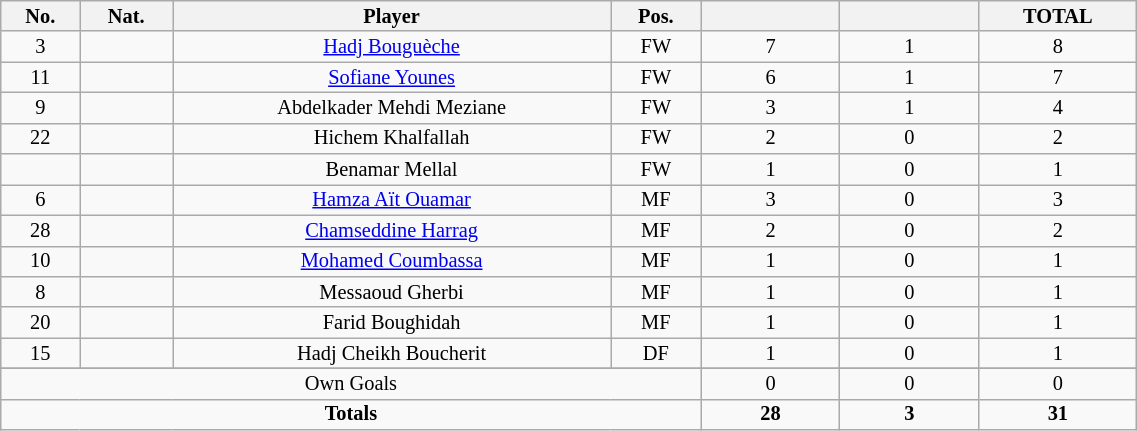<table class="wikitable sortable alternance"  style="font-size:85%; text-align:center; line-height:14px; width:60%;">
<tr>
<th width=10>No.</th>
<th width=10>Nat.</th>
<th width=140>Player</th>
<th width=10>Pos.</th>
<th width=40></th>
<th width=40></th>
<th width=10>TOTAL</th>
</tr>
<tr>
<td>3</td>
<td></td>
<td><a href='#'>Hadj Bouguèche</a></td>
<td>FW</td>
<td>7</td>
<td>1</td>
<td>8</td>
</tr>
<tr>
<td>11</td>
<td></td>
<td><a href='#'>Sofiane Younes</a></td>
<td>FW</td>
<td>6</td>
<td>1</td>
<td>7</td>
</tr>
<tr>
<td>9</td>
<td></td>
<td>Abdelkader Mehdi Meziane</td>
<td>FW</td>
<td>3</td>
<td>1</td>
<td>4</td>
</tr>
<tr>
<td>22</td>
<td></td>
<td>Hichem Khalfallah</td>
<td>FW</td>
<td>2</td>
<td>0</td>
<td>2</td>
</tr>
<tr>
<td></td>
<td></td>
<td>Benamar Mellal</td>
<td>FW</td>
<td>1</td>
<td>0</td>
<td>1</td>
</tr>
<tr>
<td>6</td>
<td></td>
<td><a href='#'>Hamza Aït Ouamar</a></td>
<td>MF</td>
<td>3</td>
<td>0</td>
<td>3</td>
</tr>
<tr>
<td>28</td>
<td></td>
<td><a href='#'>Chamseddine Harrag</a></td>
<td>MF</td>
<td>2</td>
<td>0</td>
<td>2</td>
</tr>
<tr>
<td>10</td>
<td></td>
<td><a href='#'>Mohamed Coumbassa</a></td>
<td>MF</td>
<td>1</td>
<td>0</td>
<td>1</td>
</tr>
<tr>
<td>8</td>
<td></td>
<td>Messaoud Gherbi</td>
<td>MF</td>
<td>1</td>
<td>0</td>
<td>1</td>
</tr>
<tr>
<td>20</td>
<td></td>
<td>Farid Boughidah</td>
<td>MF</td>
<td>1</td>
<td>0</td>
<td>1</td>
</tr>
<tr>
<td>15</td>
<td></td>
<td>Hadj Cheikh Boucherit</td>
<td>DF</td>
<td>1</td>
<td>0</td>
<td>1</td>
</tr>
<tr>
</tr>
<tr class="sortbottom">
<td colspan="4">Own Goals</td>
<td>0</td>
<td>0</td>
<td>0</td>
</tr>
<tr class="sortbottom">
<td colspan="4"><strong>Totals</strong></td>
<td><strong>28</strong></td>
<td><strong>3</strong></td>
<td><strong>31</strong></td>
</tr>
</table>
